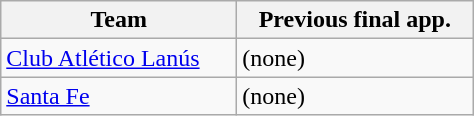<table class="wikitable">
<tr>
<th width=150px>Team</th>
<th width=150px>Previous final app.</th>
</tr>
<tr>
<td> <a href='#'>Club Atlético Lanús</a></td>
<td>(none)</td>
</tr>
<tr>
<td> <a href='#'>Santa Fe</a></td>
<td>(none)</td>
</tr>
</table>
